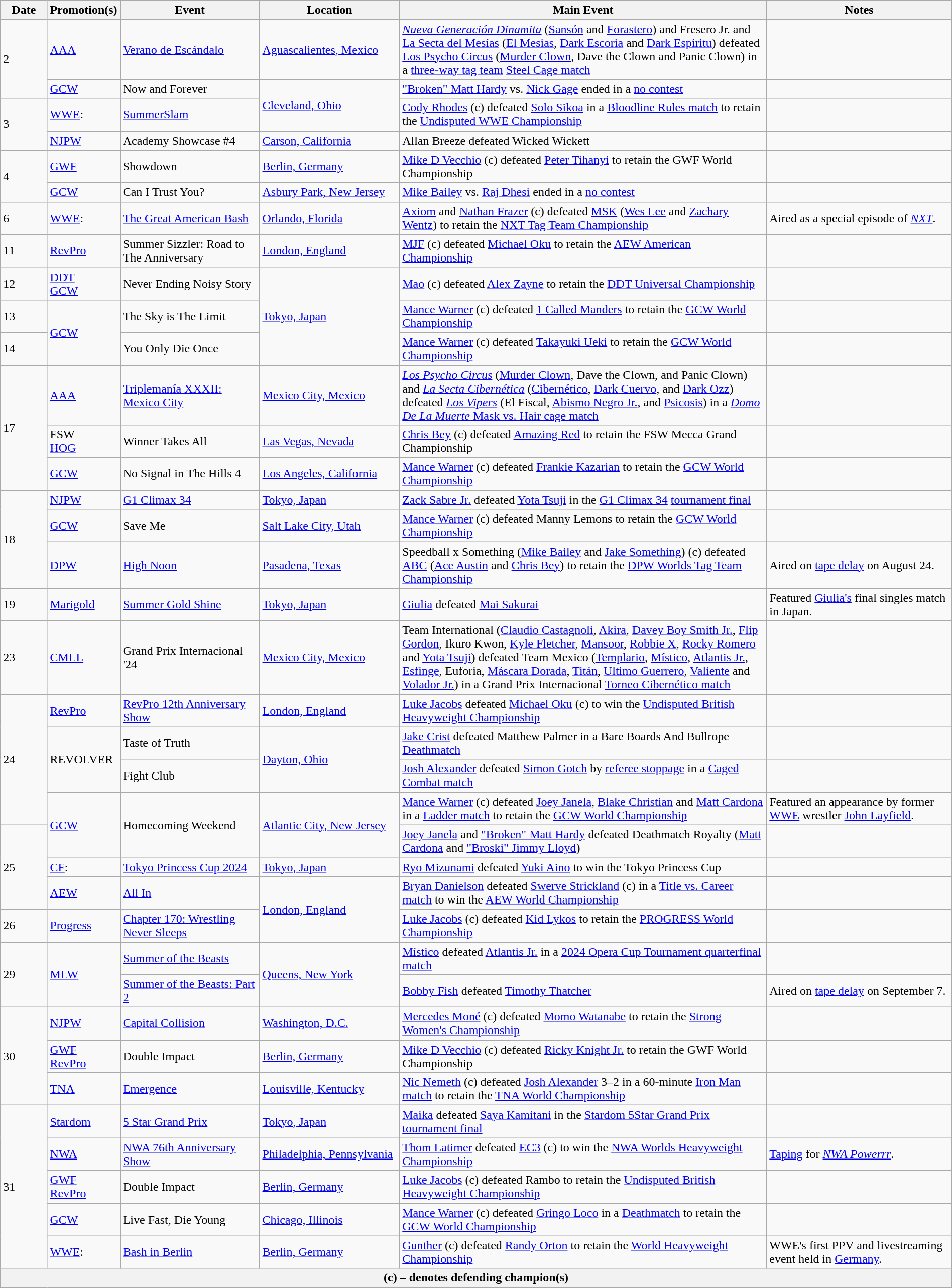<table class="wikitable" style="width:100%;">
<tr>
<th width="5%">Date</th>
<th width="5%">Promotion(s)</th>
<th style="width:15%;">Event</th>
<th style="width:15%;">Location</th>
<th style="width:40%;">Main Event</th>
<th style="width:20%;">Notes</th>
</tr>
<tr>
<td rowspan=2>2</td>
<td><a href='#'>AAA</a></td>
<td><a href='#'>Verano de Escándalo</a></td>
<td><a href='#'>Aguascalientes, Mexico</a></td>
<td><em><a href='#'>Nueva Generación Dinamita</a></em> (<a href='#'>Sansón</a> and <a href='#'>Forastero</a>) and Fresero Jr. and <a href='#'>La Secta del Mesías</a> (<a href='#'>El Mesias</a>, <a href='#'>Dark Escoria</a> and <a href='#'>Dark Espíritu</a>) defeated <a href='#'>Los Psycho Circus</a> (<a href='#'>Murder Clown</a>, Dave the Clown and Panic Clown)  in a <a href='#'>three-way tag team</a> <a href='#'>Steel Cage match</a></td>
<td></td>
</tr>
<tr>
<td><a href='#'>GCW</a></td>
<td>Now and Forever</td>
<td rowspan=2><a href='#'>Cleveland, Ohio</a></td>
<td><a href='#'>"Broken" Matt Hardy</a> vs. <a href='#'>Nick Gage</a> ended in a <a href='#'>no contest</a></td>
<td></td>
</tr>
<tr>
<td rowspan=2>3</td>
<td><a href='#'>WWE</a>:</td>
<td><a href='#'>SummerSlam</a></td>
<td><a href='#'>Cody Rhodes</a> (c) defeated <a href='#'>Solo Sikoa</a> in a <a href='#'>Bloodline Rules match</a> to retain the <a href='#'>Undisputed WWE Championship</a></td>
<td></td>
</tr>
<tr>
<td><a href='#'>NJPW</a></td>
<td>Academy Showcase #4</td>
<td><a href='#'>Carson, California</a></td>
<td>Allan Breeze defeated Wicked Wickett</td>
<td></td>
</tr>
<tr>
<td rowspan=2>4</td>
<td><a href='#'>GWF</a></td>
<td>Showdown</td>
<td><a href='#'>Berlin, Germany</a></td>
<td><a href='#'>Mike D Vecchio</a> (c) defeated <a href='#'>Peter Tihanyi</a> to retain the GWF World Championship</td>
<td></td>
</tr>
<tr>
<td><a href='#'>GCW</a></td>
<td>Can I Trust You?</td>
<td><a href='#'>Asbury Park, New Jersey</a></td>
<td><a href='#'>Mike Bailey</a> vs. <a href='#'>Raj Dhesi</a> ended in a <a href='#'>no contest</a></td>
<td></td>
</tr>
<tr>
<td>6</td>
<td><a href='#'>WWE</a>:</td>
<td><a href='#'>The Great American Bash</a><br></td>
<td><a href='#'>Orlando, Florida</a></td>
<td><a href='#'>Axiom</a> and <a href='#'>Nathan Frazer</a> (c) defeated <a href='#'>MSK</a> (<a href='#'>Wes Lee</a> and <a href='#'>Zachary Wentz</a>) to retain the <a href='#'>NXT Tag Team Championship</a></td>
<td>Aired as a special episode of <em><a href='#'>NXT</a></em>.</td>
</tr>
<tr>
<td>11</td>
<td><a href='#'>RevPro</a></td>
<td>Summer Sizzler: Road to The Anniversary</td>
<td><a href='#'>London, England</a></td>
<td><a href='#'>MJF</a> (c) defeated <a href='#'>Michael Oku</a> to retain the <a href='#'>AEW American Championship</a></td>
<td></td>
</tr>
<tr>
<td>12</td>
<td><a href='#'>DDT</a><br><a href='#'>GCW</a></td>
<td>Never Ending Noisy Story</td>
<td rowspan=3><a href='#'>Tokyo, Japan</a></td>
<td><a href='#'>Mao</a> (c) defeated <a href='#'>Alex Zayne</a> to retain the <a href='#'>DDT Universal Championship</a></td>
<td></td>
</tr>
<tr>
<td>13</td>
<td rowspan=2><a href='#'>GCW</a></td>
<td>The Sky is The Limit</td>
<td><a href='#'>Mance Warner</a> (c) defeated <a href='#'>1 Called Manders</a> to retain the <a href='#'>GCW World Championship</a></td>
<td></td>
</tr>
<tr>
<td>14</td>
<td>You Only Die Once</td>
<td><a href='#'>Mance Warner</a> (c) defeated <a href='#'>Takayuki Ueki</a> to retain the <a href='#'>GCW World Championship</a></td>
<td></td>
</tr>
<tr>
<td rowspan=3>17</td>
<td><a href='#'>AAA</a></td>
<td><a href='#'>Triplemanía XXXII: Mexico City</a></td>
<td><a href='#'>Mexico City, Mexico</a></td>
<td><em><a href='#'>Los Psycho Circus</a></em> (<a href='#'>Murder Clown</a>, Dave the Clown, and Panic Clown) and <em><a href='#'>La Secta Cibernética</a></em> (<a href='#'>Cibernético</a>, <a href='#'>Dark Cuervo</a>, and <a href='#'>Dark Ozz</a>) defeated <em><a href='#'>Los Vipers</a></em> (El Fiscal, <a href='#'>Abismo Negro Jr.</a>, and <a href='#'>Psicosis</a>) in a <a href='#'><em>Domo De La Muerte</em> Mask vs. Hair cage match</a></td>
<td></td>
</tr>
<tr>
<td>FSW<br><a href='#'>HOG</a></td>
<td>Winner Takes All</td>
<td><a href='#'>Las Vegas, Nevada</a></td>
<td><a href='#'>Chris Bey</a> (c) defeated <a href='#'>Amazing Red</a> to retain the FSW Mecca Grand Championship</td>
<td></td>
</tr>
<tr>
<td><a href='#'>GCW</a></td>
<td>No Signal in The Hills 4</td>
<td><a href='#'>Los Angeles, California</a></td>
<td><a href='#'>Mance Warner</a> (c) defeated <a href='#'>Frankie Kazarian</a> to retain the <a href='#'>GCW World Championship</a></td>
<td></td>
</tr>
<tr>
<td rowspan=3>18</td>
<td><a href='#'>NJPW</a></td>
<td><a href='#'>G1 Climax 34</a><br></td>
<td><a href='#'>Tokyo, Japan</a></td>
<td><a href='#'>Zack Sabre Jr.</a> defeated <a href='#'>Yota Tsuji</a> in the <a href='#'>G1 Climax 34</a> <a href='#'>tournament final</a></td>
<td></td>
</tr>
<tr>
<td><a href='#'>GCW</a></td>
<td>Save Me</td>
<td><a href='#'>Salt Lake City, Utah</a></td>
<td><a href='#'>Mance Warner</a> (c) defeated Manny Lemons to retain the <a href='#'>GCW World Championship</a></td>
<td></td>
</tr>
<tr>
<td><a href='#'>DPW</a></td>
<td><a href='#'>High Noon</a></td>
<td><a href='#'>Pasadena, Texas</a></td>
<td>Speedball x Something (<a href='#'>Mike Bailey</a> and <a href='#'>Jake Something</a>) (c) defeated <a href='#'>ABC</a> (<a href='#'>Ace Austin</a> and <a href='#'>Chris Bey</a>) to retain the <a href='#'>DPW Worlds Tag Team Championship</a></td>
<td>Aired on <a href='#'>tape delay</a> on August 24.</td>
</tr>
<tr>
<td>19</td>
<td><a href='#'>Marigold</a></td>
<td><a href='#'>Summer Gold Shine</a></td>
<td><a href='#'>Tokyo, Japan</a></td>
<td><a href='#'>Giulia</a> defeated <a href='#'>Mai Sakurai</a></td>
<td>Featured <a href='#'>Giulia's</a> final singles match in Japan.</td>
</tr>
<tr>
<td>23</td>
<td><a href='#'>CMLL</a></td>
<td>Grand Prix Internacional '24</td>
<td><a href='#'>Mexico City, Mexico</a></td>
<td>Team International (<a href='#'>Claudio Castagnoli</a>, <a href='#'>Akira</a>, <a href='#'>Davey Boy Smith Jr.</a>, <a href='#'>Flip Gordon</a>, Ikuro Kwon, <a href='#'>Kyle Fletcher</a>, <a href='#'>Mansoor</a>, <a href='#'>Robbie X</a>, <a href='#'>Rocky Romero</a> and <a href='#'>Yota Tsuji</a>) defeated Team Mexico (<a href='#'>Templario</a>, <a href='#'>Místico</a>, <a href='#'>Atlantis Jr.</a>, <a href='#'>Esfinge</a>, Euforia, <a href='#'>Máscara Dorada</a>, <a href='#'>Titán</a>, <a href='#'>Ultimo Guerrero</a>, <a href='#'>Valiente</a> and <a href='#'>Volador Jr.</a>) in a Grand Prix Internacional <a href='#'>Torneo Cibernético match</a></td>
<td></td>
</tr>
<tr>
<td rowspan=4>24</td>
<td><a href='#'>RevPro</a></td>
<td><a href='#'>RevPro 12th Anniversary Show</a></td>
<td><a href='#'>London, England</a></td>
<td><a href='#'>Luke Jacobs</a> defeated <a href='#'>Michael Oku</a> (c) to win the <a href='#'>Undisputed British Heavyweight Championship</a></td>
<td></td>
</tr>
<tr>
<td rowspan=2>REVOLVER</td>
<td>Taste of Truth</td>
<td rowspan=2><a href='#'>Dayton, Ohio</a></td>
<td><a href='#'>Jake Crist</a> defeated Matthew Palmer in a Bare Boards And Bullrope <a href='#'>Deathmatch</a></td>
<td></td>
</tr>
<tr>
<td>Fight Club</td>
<td><a href='#'>Josh Alexander</a> defeated <a href='#'>Simon Gotch</a> by <a href='#'>referee stoppage</a> in a <a href='#'>Caged Combat match</a></td>
<td></td>
</tr>
<tr>
<td rowspan=2><a href='#'>GCW</a></td>
<td rowspan=2>Homecoming Weekend</td>
<td rowspan=2><a href='#'>Atlantic City, New Jersey</a></td>
<td><a href='#'>Mance Warner</a> (c) defeated <a href='#'>Joey Janela</a>, <a href='#'>Blake Christian</a> and <a href='#'>Matt Cardona</a> in a <a href='#'>Ladder match</a> to retain the <a href='#'>GCW World Championship</a></td>
<td>Featured an appearance by former <a href='#'>WWE</a> wrestler <a href='#'>John Layfield</a>.</td>
</tr>
<tr>
<td rowspan=3>25</td>
<td><a href='#'>Joey Janela</a> and <a href='#'>"Broken" Matt Hardy</a> defeated Deathmatch Royalty (<a href='#'>Matt Cardona</a> and <a href='#'>"Broski" Jimmy Lloyd</a>)</td>
<td></td>
</tr>
<tr>
<td><a href='#'>CF</a>:</td>
<td><a href='#'>Tokyo Princess Cup 2024</a><br></td>
<td><a href='#'>Tokyo, Japan</a></td>
<td><a href='#'>Ryo Mizunami</a> defeated <a href='#'>Yuki Aino</a> to win the Tokyo Princess Cup</td>
<td></td>
</tr>
<tr>
<td><a href='#'>AEW</a></td>
<td><a href='#'>All In</a></td>
<td rowspan=2><a href='#'>London, England</a></td>
<td><a href='#'>Bryan Danielson</a> defeated <a href='#'>Swerve Strickland</a> (c) in a <a href='#'>Title vs. Career match</a> to win the <a href='#'>AEW World Championship</a></td>
<td></td>
</tr>
<tr>
<td>26</td>
<td><a href='#'>Progress</a></td>
<td><a href='#'>Chapter 170: Wrestling Never Sleeps</a></td>
<td><a href='#'>Luke Jacobs</a> (c) defeated <a href='#'>Kid Lykos</a> to retain the <a href='#'>PROGRESS World Championship</a></td>
<td></td>
</tr>
<tr>
<td rowspan=2>29</td>
<td rowspan=2><a href='#'>MLW</a></td>
<td><a href='#'>Summer of the Beasts</a></td>
<td rowspan=2><a href='#'>Queens, New York</a></td>
<td><a href='#'>Místico</a> defeated <a href='#'>Atlantis Jr.</a> in a <a href='#'>2024 Opera Cup Tournament quarterfinal match</a></td>
<td></td>
</tr>
<tr>
<td><a href='#'>Summer of the Beasts: Part 2</a></td>
<td><a href='#'>Bobby Fish</a> defeated <a href='#'>Timothy Thatcher</a></td>
<td>Aired on <a href='#'>tape delay</a> on September 7.</td>
</tr>
<tr>
<td rowspan=3>30</td>
<td><a href='#'>NJPW</a></td>
<td><a href='#'>Capital Collision</a></td>
<td><a href='#'>Washington, D.C.</a></td>
<td><a href='#'>Mercedes Moné</a> (c) defeated <a href='#'>Momo Watanabe</a> to retain the <a href='#'>Strong Women's Championship</a></td>
<td></td>
</tr>
<tr>
<td><a href='#'>GWF</a><br><a href='#'>RevPro</a></td>
<td>Double Impact<br></td>
<td><a href='#'>Berlin, Germany</a></td>
<td><a href='#'>Mike D Vecchio</a> (c) defeated <a href='#'>Ricky Knight Jr.</a> to retain the GWF World Championship</td>
<td></td>
</tr>
<tr>
<td><a href='#'>TNA</a></td>
<td><a href='#'>Emergence</a></td>
<td><a href='#'>Louisville, Kentucky</a></td>
<td><a href='#'>Nic Nemeth</a> (c) defeated <a href='#'>Josh Alexander</a> 3–2 in a 60-minute <a href='#'>Iron Man match</a> to retain the <a href='#'>TNA World Championship</a></td>
<td></td>
</tr>
<tr>
<td rowspan=5>31</td>
<td><a href='#'>Stardom</a></td>
<td><a href='#'>5 Star Grand Prix</a><br></td>
<td><a href='#'>Tokyo, Japan</a></td>
<td><a href='#'>Maika</a> defeated <a href='#'>Saya Kamitani</a> in the <a href='#'>Stardom 5Star Grand Prix</a> <a href='#'>tournament final</a></td>
<td></td>
</tr>
<tr>
<td><a href='#'>NWA</a></td>
<td><a href='#'>NWA 76th Anniversary Show</a></td>
<td><a href='#'>Philadelphia, Pennsylvania</a></td>
<td><a href='#'>Thom Latimer</a> defeated <a href='#'>EC3</a> (c) to win the <a href='#'>NWA Worlds Heavyweight Championship</a></td>
<td><a href='#'>Taping</a> for <em><a href='#'>NWA Powerrr</a></em>.</td>
</tr>
<tr>
<td><a href='#'>GWF</a><br><a href='#'>RevPro</a></td>
<td>Double Impact<br></td>
<td><a href='#'>Berlin, Germany</a></td>
<td><a href='#'>Luke Jacobs</a> (c) defeated Rambo to retain the <a href='#'>Undisputed British Heavyweight Championship</a></td>
<td></td>
</tr>
<tr>
<td><a href='#'>GCW</a></td>
<td>Live Fast, Die Young</td>
<td><a href='#'>Chicago, Illinois</a></td>
<td><a href='#'>Mance Warner</a> (c) defeated <a href='#'>Gringo Loco</a> in a <a href='#'>Deathmatch</a> to retain the <a href='#'>GCW World Championship</a></td>
<td></td>
</tr>
<tr>
<td><a href='#'>WWE</a>:</td>
<td><a href='#'>Bash in Berlin</a></td>
<td><a href='#'>Berlin, Germany</a></td>
<td><a href='#'>Gunther</a> (c) defeated <a href='#'>Randy Orton</a> to retain the <a href='#'>World Heavyweight Championship</a></td>
<td>WWE's first PPV and livestreaming event held in <a href='#'>Germany</a>.</td>
</tr>
<tr>
<th colspan="6">(c) – denotes defending champion(s)</th>
</tr>
</table>
